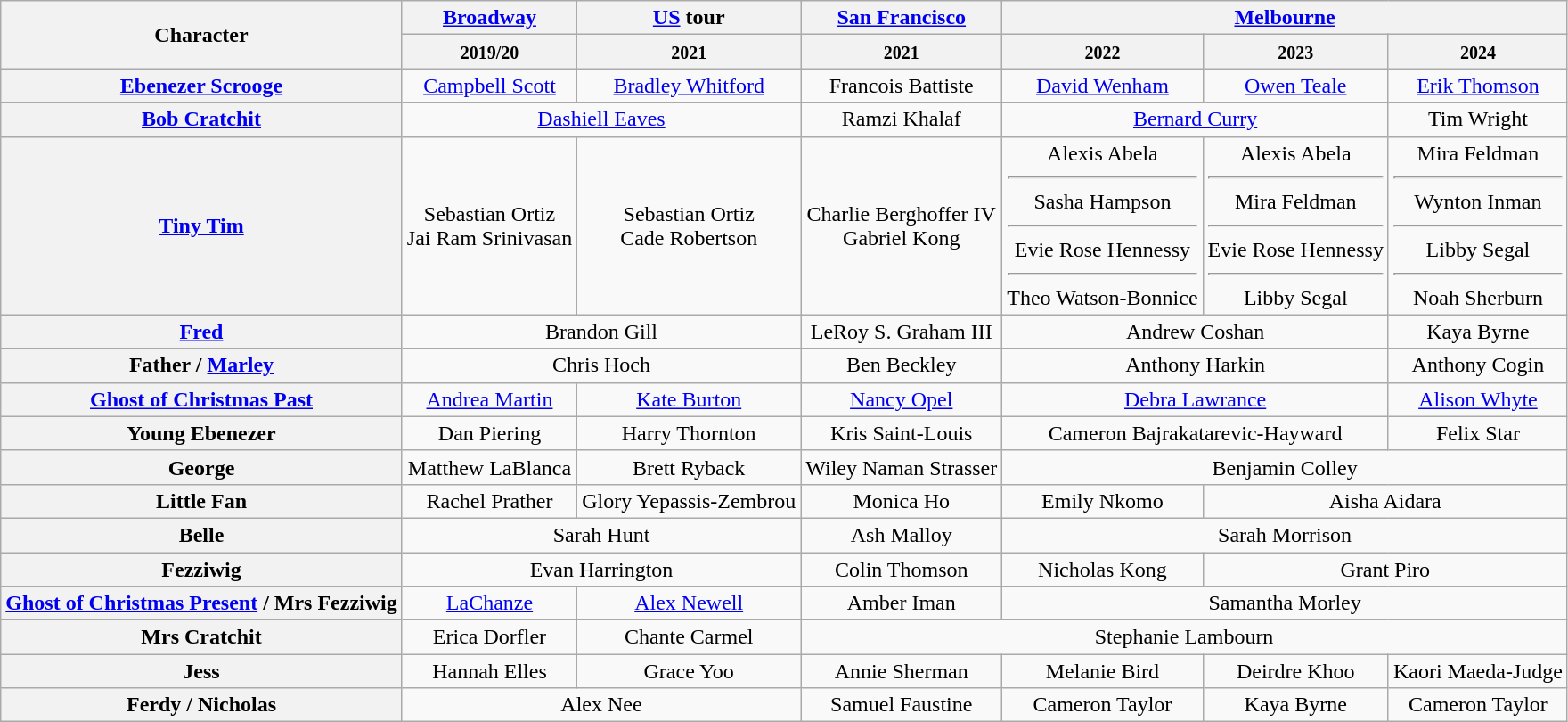<table class="wikitable">
<tr>
<th rowspan="2">Character</th>
<th><a href='#'>Broadway</a></th>
<th><a href='#'>US</a> tour</th>
<th><a href='#'>San Francisco</a></th>
<th colspan="3"><a href='#'>Melbourne</a></th>
</tr>
<tr>
<th><small>2019/20</small></th>
<th><small>2021</small></th>
<th><small>2021</small></th>
<th><small>2022</small></th>
<th><small>2023</small></th>
<th><small>2024</small></th>
</tr>
<tr>
<th><a href='#'>Ebenezer Scrooge</a></th>
<td align="center"><a href='#'>Campbell Scott</a></td>
<td align="center"><a href='#'>Bradley Whitford</a></td>
<td align="center">Francois Battiste</td>
<td align="center"><a href='#'>David Wenham</a></td>
<td align="center"><a href='#'>Owen Teale</a></td>
<td align="center"><a href='#'>Erik Thomson</a></td>
</tr>
<tr>
<th><a href='#'>Bob Cratchit</a></th>
<td colspan="2" align="center"><a href='#'>Dashiell Eaves</a></td>
<td align="center">Ramzi Khalaf</td>
<td colspan="2" align="center"><a href='#'>Bernard Curry</a></td>
<td align="center">Tim Wright</td>
</tr>
<tr>
<th><a href='#'>Tiny Tim</a></th>
<td align="center">Sebastian Ortiz<br>Jai Ram Srinivasan</td>
<td align="center">Sebastian Ortiz<br>Cade Robertson</td>
<td align="center">Charlie Berghoffer IV<br>Gabriel Kong</td>
<td align="center">Alexis Abela<hr>Sasha Hampson<hr>Evie Rose Hennessy<hr>Theo Watson-Bonnice</td>
<td align="center">Alexis Abela<hr>Mira Feldman<hr>Evie Rose Hennessy<hr>Libby Segal</td>
<td align="center">Mira Feldman<hr>Wynton Inman<hr>Libby Segal<hr>Noah Sherburn</td>
</tr>
<tr>
<th><a href='#'>Fred</a></th>
<td colspan="2" align="center">Brandon Gill</td>
<td align="center">LeRoy S. Graham III</td>
<td colspan="2" align="center">Andrew Coshan</td>
<td align="center">Kaya Byrne</td>
</tr>
<tr>
<th>Father / <a href='#'>Marley</a></th>
<td colspan="2" align="center">Chris Hoch</td>
<td align="center">Ben Beckley</td>
<td colspan="2" align="center">Anthony Harkin</td>
<td align="center">Anthony Cogin</td>
</tr>
<tr>
<th><a href='#'>Ghost of Christmas Past</a></th>
<td align="center"><a href='#'>Andrea Martin</a></td>
<td align="center"><a href='#'>Kate Burton</a></td>
<td align="center"><a href='#'>Nancy Opel</a></td>
<td colspan="2" align="center"><a href='#'>Debra Lawrance</a></td>
<td align="center"><a href='#'>Alison Whyte</a></td>
</tr>
<tr>
<th>Young Ebenezer</th>
<td align="center">Dan Piering</td>
<td align="center">Harry Thornton</td>
<td align="center">Kris Saint-Louis</td>
<td colspan="2" align="center">Cameron Bajrakatarevic-Hayward</td>
<td align="center">Felix Star</td>
</tr>
<tr>
<th>George</th>
<td align="center">Matthew LaBlanca</td>
<td align="center">Brett Ryback</td>
<td align="center">Wiley Naman Strasser</td>
<td colspan="3" align="center">Benjamin Colley</td>
</tr>
<tr>
<th>Little Fan</th>
<td align="center">Rachel Prather</td>
<td align="center">Glory Yepassis-Zembrou</td>
<td align="center">Monica Ho</td>
<td align="center">Emily Nkomo</td>
<td colspan="2" align="center">Aisha Aidara</td>
</tr>
<tr>
<th>Belle</th>
<td colspan="2" align="center">Sarah Hunt</td>
<td align="center">Ash Malloy</td>
<td colspan="3" align="center">Sarah Morrison</td>
</tr>
<tr>
<th>Fezziwig</th>
<td colspan="2" align="center">Evan Harrington</td>
<td align="center">Colin Thomson</td>
<td align="center">Nicholas Kong</td>
<td colspan="2" align="center">Grant Piro</td>
</tr>
<tr>
<th><a href='#'>Ghost of Christmas Present</a> / Mrs Fezziwig</th>
<td align="center"><a href='#'>LaChanze</a></td>
<td align="center"><a href='#'>Alex Newell</a></td>
<td align="center">Amber Iman</td>
<td colspan="3" align="center">Samantha Morley</td>
</tr>
<tr>
<th>Mrs Cratchit</th>
<td align="center">Erica Dorfler</td>
<td align="center">Chante Carmel</td>
<td colspan="4" align="center">Stephanie Lambourn</td>
</tr>
<tr>
<th>Jess</th>
<td align="center">Hannah Elles</td>
<td align="center">Grace Yoo</td>
<td align="center">Annie Sherman</td>
<td align="center">Melanie Bird</td>
<td align="center">Deirdre Khoo</td>
<td align="center">Kaori Maeda-Judge</td>
</tr>
<tr>
<th>Ferdy / Nicholas</th>
<td colspan="2" align="center">Alex Nee</td>
<td align="center">Samuel Faustine</td>
<td align="center">Cameron Taylor</td>
<td align="center">Kaya Byrne</td>
<td align="center">Cameron Taylor</td>
</tr>
</table>
